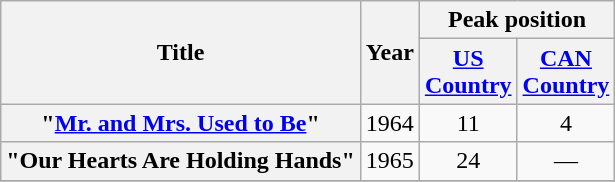<table class="wikitable plainrowheaders" style="text-align:center;">
<tr>
<th scope="col" rowspan = "2">Title</th>
<th scope="col" rowspan = "2">Year</th>
<th scope="col" colspan="2">Peak position</th>
</tr>
<tr>
<th><a href='#'>US<br>Country</a><br></th>
<th scope="col"><a href='#'>CAN<br>Country</a><br></th>
</tr>
<tr>
<th scope = "row">"<a href='#'>Mr. and Mrs. Used to Be</a>"</th>
<td>1964</td>
<td>11</td>
<td>4</td>
</tr>
<tr>
<th scope = "row">"Our Hearts Are Holding Hands"</th>
<td>1965</td>
<td>24</td>
<td>—</td>
</tr>
<tr>
</tr>
</table>
